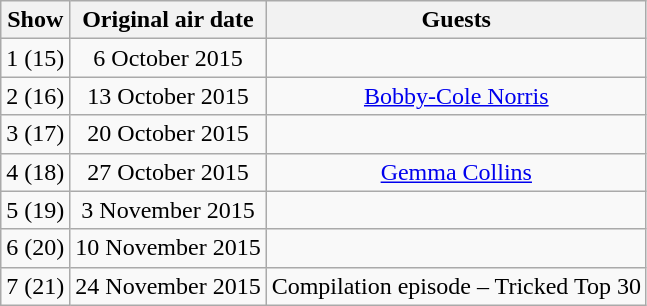<table class="wikitable sortable" style="text-align:center;">
<tr>
<th>Show</th>
<th>Original air date</th>
<th>Guests</th>
</tr>
<tr>
<td>1 (15)</td>
<td>6 October 2015</td>
<td></td>
</tr>
<tr>
<td>2 (16)</td>
<td>13 October 2015</td>
<td><a href='#'>Bobby-Cole Norris</a></td>
</tr>
<tr>
<td>3 (17)</td>
<td>20 October 2015</td>
<td></td>
</tr>
<tr>
<td>4 (18)</td>
<td>27 October 2015</td>
<td><a href='#'>Gemma Collins</a></td>
</tr>
<tr>
<td>5 (19)</td>
<td>3 November 2015</td>
<td></td>
</tr>
<tr>
<td>6 (20)</td>
<td>10 November 2015</td>
<td></td>
</tr>
<tr>
<td>7 (21)</td>
<td>24 November 2015</td>
<td>Compilation episode – Tricked Top 30</td>
</tr>
</table>
